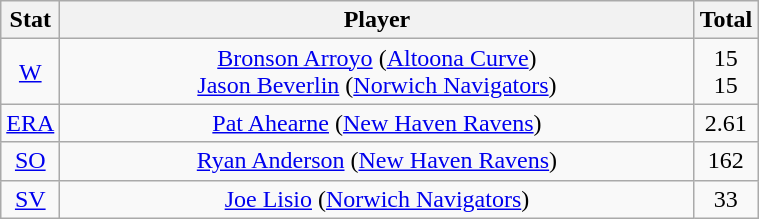<table class="wikitable" width="40%" style="text-align:center;">
<tr>
<th width="5%">Stat</th>
<th width="150%">Player</th>
<th width="5%">Total</th>
</tr>
<tr>
<td><a href='#'>W</a></td>
<td><a href='#'>Bronson Arroyo</a> (<a href='#'>Altoona Curve</a>)<br><a href='#'>Jason Beverlin</a> (<a href='#'>Norwich Navigators</a>)</td>
<td>15<br>15</td>
</tr>
<tr>
<td><a href='#'>ERA</a></td>
<td><a href='#'>Pat Ahearne</a> (<a href='#'>New Haven Ravens</a>)</td>
<td>2.61</td>
</tr>
<tr>
<td><a href='#'>SO</a></td>
<td><a href='#'>Ryan Anderson</a> (<a href='#'>New Haven Ravens</a>)</td>
<td>162</td>
</tr>
<tr>
<td><a href='#'>SV</a></td>
<td><a href='#'>Joe Lisio</a> (<a href='#'>Norwich Navigators</a>)</td>
<td>33</td>
</tr>
</table>
